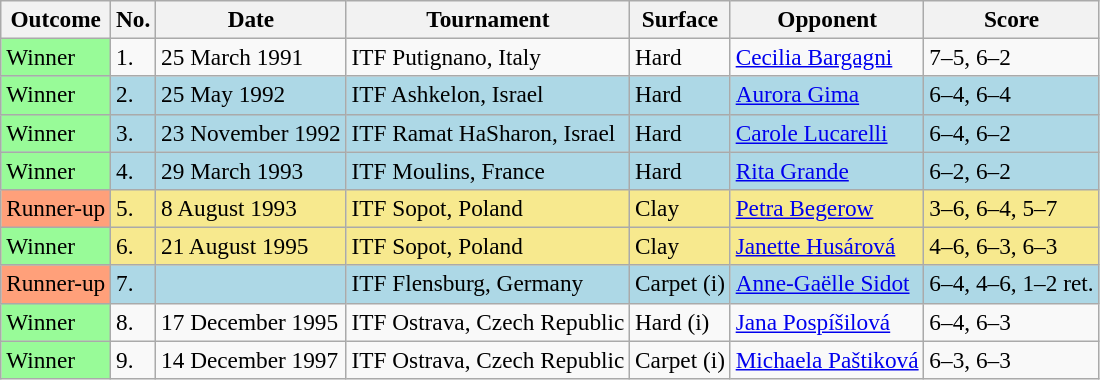<table class="wikitable" style="font-size:97%">
<tr>
<th>Outcome</th>
<th>No.</th>
<th>Date</th>
<th>Tournament</th>
<th>Surface</th>
<th>Opponent</th>
<th>Score</th>
</tr>
<tr>
<td style="background:#98fb98;">Winner</td>
<td>1.</td>
<td>25 March 1991</td>
<td>ITF Putignano, Italy</td>
<td>Hard</td>
<td> <a href='#'>Cecilia Bargagni</a></td>
<td>7–5, 6–2</td>
</tr>
<tr style="background:lightblue;">
<td style="background:#98fb98;">Winner</td>
<td>2.</td>
<td>25 May 1992</td>
<td>ITF Ashkelon, Israel</td>
<td>Hard</td>
<td> <a href='#'>Aurora Gima</a></td>
<td>6–4, 6–4</td>
</tr>
<tr style="background:lightblue;">
<td style="background:#98fb98;">Winner</td>
<td>3.</td>
<td>23 November 1992</td>
<td>ITF Ramat HaSharon, Israel</td>
<td>Hard</td>
<td> <a href='#'>Carole Lucarelli</a></td>
<td>6–4, 6–2</td>
</tr>
<tr style="background:lightblue;">
<td style="background:#98fb98;">Winner</td>
<td>4.</td>
<td>29 March 1993</td>
<td>ITF Moulins, France</td>
<td>Hard</td>
<td> <a href='#'>Rita Grande</a></td>
<td>6–2, 6–2</td>
</tr>
<tr bgcolor="#F7E98E">
<td style="background:#ffa07a;">Runner-up</td>
<td>5.</td>
<td>8 August 1993</td>
<td>ITF Sopot, Poland</td>
<td>Clay</td>
<td> <a href='#'>Petra Begerow</a></td>
<td>3–6, 6–4, 5–7</td>
</tr>
<tr bgcolor="#F7E98E">
<td style="background:#98fb98;">Winner</td>
<td>6.</td>
<td>21 August 1995</td>
<td>ITF Sopot, Poland</td>
<td>Clay</td>
<td> <a href='#'>Janette Husárová</a></td>
<td>4–6, 6–3, 6–3</td>
</tr>
<tr bgcolor="lightblue">
<td style="background:#ffa07a;">Runner-up</td>
<td>7.</td>
<td></td>
<td>ITF Flensburg, Germany</td>
<td>Carpet (i)</td>
<td> <a href='#'>Anne-Gaëlle Sidot</a></td>
<td>6–4, 4–6, 1–2 ret.</td>
</tr>
<tr>
<td style="background:#98fb98;">Winner</td>
<td>8.</td>
<td>17 December 1995</td>
<td>ITF Ostrava, Czech Republic</td>
<td>Hard (i)</td>
<td> <a href='#'>Jana Pospíšilová</a></td>
<td>6–4, 6–3</td>
</tr>
<tr>
<td style="background:#98fb98;">Winner</td>
<td>9.</td>
<td>14 December 1997</td>
<td>ITF Ostrava, Czech Republic</td>
<td>Carpet (i)</td>
<td> <a href='#'>Michaela Paštiková</a></td>
<td>6–3, 6–3</td>
</tr>
</table>
